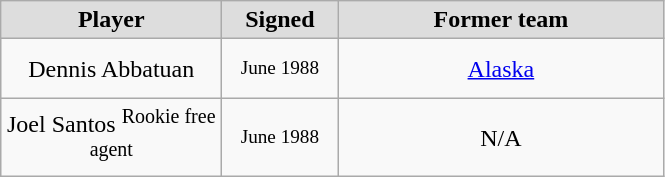<table class="wikitable" style="text-align: center">
<tr align="center" bgcolor="#dddddd">
<td style="width:140px"><strong>Player</strong></td>
<td style="width:70px"><strong>Signed</strong></td>
<td style="width:210px"><strong>Former team</strong></td>
</tr>
<tr style="height:40px">
<td>Dennis Abbatuan</td>
<td style="font-size: 80%">June 1988</td>
<td><a href='#'>Alaska</a></td>
</tr>
<tr style="height:40px">
<td>Joel Santos <sup>Rookie free agent</sup></td>
<td style="font-size: 80%">June 1988</td>
<td>N/A</td>
</tr>
</table>
